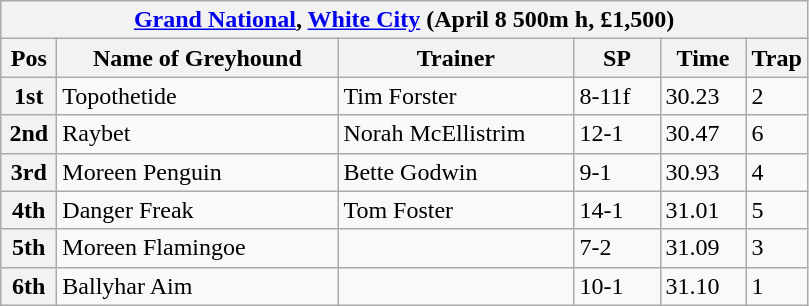<table class="wikitable">
<tr>
<th colspan="6"><a href='#'>Grand National</a>, <a href='#'>White City</a> (April 8 500m h, £1,500)</th>
</tr>
<tr>
<th width=30>Pos</th>
<th width=180>Name of Greyhound</th>
<th width=150>Trainer</th>
<th width=50>SP</th>
<th width=50>Time</th>
<th width=30>Trap</th>
</tr>
<tr>
<th>1st</th>
<td>Topothetide</td>
<td>Tim Forster</td>
<td>8-11f</td>
<td>30.23</td>
<td>2</td>
</tr>
<tr>
<th>2nd</th>
<td>Raybet</td>
<td>Norah McEllistrim</td>
<td>12-1</td>
<td>30.47</td>
<td>6</td>
</tr>
<tr>
<th>3rd</th>
<td>Moreen Penguin</td>
<td>Bette Godwin</td>
<td>9-1</td>
<td>30.93</td>
<td>4</td>
</tr>
<tr>
<th>4th</th>
<td>Danger Freak</td>
<td>Tom Foster</td>
<td>14-1</td>
<td>31.01</td>
<td>5</td>
</tr>
<tr>
<th>5th</th>
<td>Moreen Flamingoe</td>
<td></td>
<td>7-2</td>
<td>31.09</td>
<td>3</td>
</tr>
<tr>
<th>6th</th>
<td>Ballyhar Aim</td>
<td></td>
<td>10-1</td>
<td>31.10</td>
<td>1</td>
</tr>
</table>
